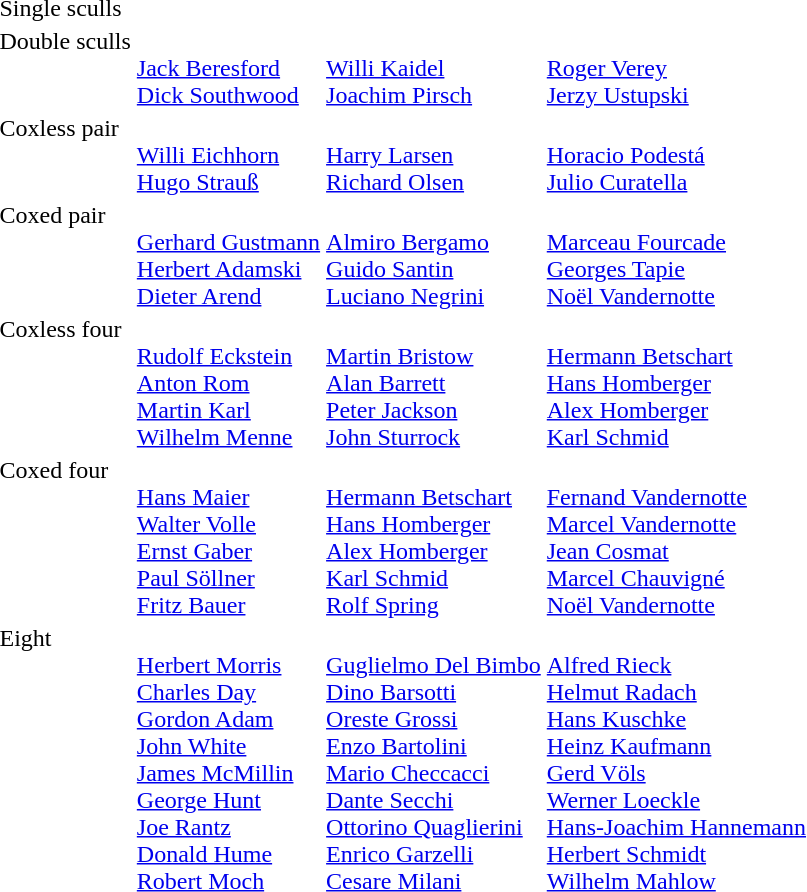<table>
<tr valign="top">
<td>Single sculls<br></td>
<td></td>
<td></td>
<td></td>
</tr>
<tr valign="top">
<td>Double sculls<br></td>
<td><br><a href='#'>Jack Beresford</a><br><a href='#'>Dick Southwood</a></td>
<td><br><a href='#'>Willi Kaidel</a><br><a href='#'>Joachim Pirsch</a></td>
<td><br><a href='#'>Roger Verey</a><br><a href='#'>Jerzy Ustupski</a></td>
</tr>
<tr valign="top">
<td>Coxless pair<br></td>
<td><br><a href='#'>Willi Eichhorn</a><br><a href='#'>Hugo Strauß</a></td>
<td><br><a href='#'>Harry Larsen</a><br><a href='#'>Richard Olsen</a></td>
<td><br><a href='#'>Horacio Podestá</a><br><a href='#'>Julio Curatella</a></td>
</tr>
<tr valign="top">
<td>Coxed pair<br></td>
<td><br><a href='#'>Gerhard Gustmann</a><br><a href='#'>Herbert Adamski</a><br><a href='#'>Dieter Arend</a></td>
<td><br><a href='#'>Almiro Bergamo</a><br><a href='#'>Guido Santin</a><br><a href='#'>Luciano Negrini</a></td>
<td><br><a href='#'>Marceau Fourcade</a><br><a href='#'>Georges Tapie</a><br><a href='#'>Noël Vandernotte</a></td>
</tr>
<tr valign="top">
<td>Coxless four<br></td>
<td><br><a href='#'>Rudolf Eckstein</a><br><a href='#'>Anton Rom</a><br><a href='#'>Martin Karl</a><br><a href='#'>Wilhelm Menne</a></td>
<td><br><a href='#'>Martin Bristow</a><br><a href='#'>Alan Barrett</a><br><a href='#'>Peter Jackson</a><br><a href='#'>John Sturrock</a></td>
<td><br><a href='#'>Hermann Betschart</a><br><a href='#'>Hans Homberger</a><br><a href='#'>Alex Homberger</a><br><a href='#'>Karl Schmid</a></td>
</tr>
<tr valign="top">
<td>Coxed four<br></td>
<td><br><a href='#'>Hans Maier</a><br><a href='#'>Walter Volle</a><br><a href='#'>Ernst Gaber</a><br><a href='#'>Paul Söllner</a><br><a href='#'>Fritz Bauer</a></td>
<td><br><a href='#'>Hermann Betschart</a><br><a href='#'>Hans Homberger</a><br><a href='#'>Alex Homberger</a><br><a href='#'>Karl Schmid</a><br><a href='#'>Rolf Spring</a></td>
<td><br><a href='#'>Fernand Vandernotte</a><br><a href='#'>Marcel Vandernotte</a><br><a href='#'>Jean Cosmat</a><br><a href='#'>Marcel Chauvigné</a><br><a href='#'>Noël Vandernotte</a></td>
</tr>
<tr valign="top">
<td>Eight<br></td>
<td><br><a href='#'>Herbert Morris</a><br><a href='#'>Charles Day</a><br><a href='#'>Gordon Adam</a><br><a href='#'>John White</a><br><a href='#'>James McMillin</a><br><a href='#'>George Hunt</a><br><a href='#'>Joe Rantz</a><br><a href='#'>Donald Hume</a><br><a href='#'>Robert Moch</a></td>
<td><br><a href='#'>Guglielmo Del Bimbo</a><br><a href='#'>Dino Barsotti</a><br><a href='#'>Oreste Grossi</a><br><a href='#'>Enzo Bartolini</a><br><a href='#'>Mario Checcacci</a><br><a href='#'>Dante Secchi</a><br><a href='#'>Ottorino Quaglierini</a><br><a href='#'>Enrico Garzelli</a><br><a href='#'>Cesare Milani</a></td>
<td><br><a href='#'>Alfred Rieck</a><br><a href='#'>Helmut Radach</a><br><a href='#'>Hans Kuschke</a><br><a href='#'>Heinz Kaufmann</a><br><a href='#'>Gerd Völs</a><br><a href='#'>Werner Loeckle</a><br><a href='#'>Hans-Joachim Hannemann</a><br><a href='#'>Herbert Schmidt</a><br><a href='#'>Wilhelm Mahlow</a></td>
</tr>
</table>
